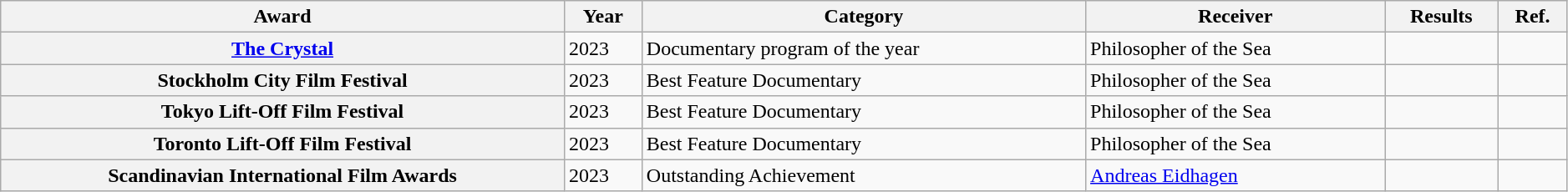<table class="wikitable sortable plainrowheaders" style="width: 99%;">
<tr>
<th scope="col">Award</th>
<th scope="col">Year</th>
<th scope="col">Category</th>
<th scope="col">Receiver</th>
<th scope="col">Results</th>
<th class="unsortable" scope="col">Ref.</th>
</tr>
<tr>
<th scope="row"><a href='#'>The Crystal</a></th>
<td>2023</td>
<td>Documentary program of the year</td>
<td The  Sea Philosopher>Philosopher of the Sea</td>
<td></td>
<td><br></td>
</tr>
<tr>
<th scope="row">Stockholm City Film Festival</th>
<td>2023</td>
<td>Best Feature Documentary</td>
<td The  Sea Philosopher>Philosopher of the Sea</td>
<td></td>
<td></td>
</tr>
<tr>
<th scope="row">Tokyo Lift-Off Film Festival</th>
<td>2023</td>
<td>Best Feature Documentary</td>
<td The  Sea Philosopher>Philosopher of the Sea</td>
<td></td>
<td><br></td>
</tr>
<tr>
<th scope="row">Toronto Lift-Off Film Festival</th>
<td>2023</td>
<td>Best Feature Documentary</td>
<td The  Sea Philosopher>Philosopher of the Sea</td>
<td></td>
<td></td>
</tr>
<tr>
<th scope="row">Scandinavian International Film Awards</th>
<td>2023</td>
<td>Outstanding Achievement</td>
<td><a href='#'>Andreas Eidhagen</a></td>
<td></td>
<td></td>
</tr>
</table>
